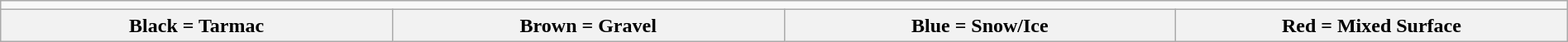<table class="wikitable" width=100% align=center>
<tr>
<td align=center colspan=4></td>
</tr>
<tr>
<th width=25%>Black = Tarmac</th>
<th width=25%>Brown = Gravel</th>
<th width=25%>Blue = Snow/Ice</th>
<th width=25%>Red = Mixed Surface</th>
</tr>
</table>
